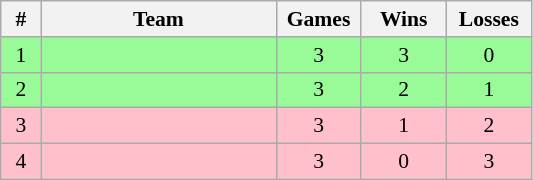<table class=wikitable style="text-align:center; font-size:90%">
<tr>
<th width=20>#</th>
<th width=150>Team</th>
<th width=50>Games</th>
<th width=50>Wins</th>
<th width=50>Losses</th>
</tr>
<tr bgcolor=#98fb98>
<td>1</td>
<td align=left></td>
<td>3</td>
<td>3</td>
<td>0</td>
</tr>
<tr bgcolor=#98fb98>
<td>2</td>
<td align=left></td>
<td>3</td>
<td>2</td>
<td>1</td>
</tr>
<tr bgcolor=pink>
<td>3</td>
<td align=left></td>
<td>3</td>
<td>1</td>
<td>2</td>
</tr>
<tr bgcolor=pink>
<td>4</td>
<td align=left></td>
<td>3</td>
<td>0</td>
<td>3</td>
</tr>
</table>
